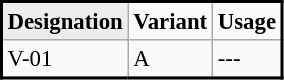<table class="wikitable" style="margin:4px; border:2px solid #000000; font-size:95%;">
<tr>
<th style="background:#EDEDED;">Designation</th>
<th style="background:#FAFAFA;">Variant</th>
<th style="background:#FAFAFA;">Usage</th>
</tr>
<tr>
<td style="background:#FAFAFA;">V-01</td>
<td>A</td>
<td>---</td>
</tr>
<tr>
</tr>
</table>
